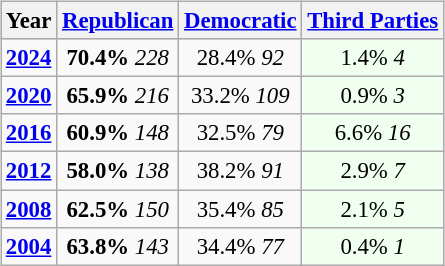<table class="wikitable" style="float:right; font-size:95%;">
<tr bgcolor=lightgrey>
<th>Year</th>
<th><a href='#'>Republican</a></th>
<th><a href='#'>Democratic</a></th>
<th><a href='#'>Third Parties</a></th>
</tr>
<tr>
<td style="text-align:center;" ><strong><a href='#'>2024</a></strong></td>
<td style="text-align:center;" ><strong>70.4%</strong> <em>228</em></td>
<td style="text-align:center;" >28.4% <em>92</em></td>
<td style="text-align:center; background:honeyDew;">1.4% <em>4</em></td>
</tr>
<tr>
<td style="text-align:center;" ><strong><a href='#'>2020</a></strong></td>
<td style="text-align:center;" ><strong>65.9%</strong> <em>216</em></td>
<td style="text-align:center;" >33.2% <em>109</em></td>
<td style="text-align:center; background:honeyDew;">0.9% <em>3</em></td>
</tr>
<tr>
<td style="text-align:center;" ><strong><a href='#'>2016</a></strong></td>
<td style="text-align:center;" ><strong>60.9%</strong> <em>148</em></td>
<td style="text-align:center;" >32.5% <em>79</em></td>
<td style="text-align:center; background:honeyDew;">6.6% <em>16</em></td>
</tr>
<tr>
<td style="text-align:center;" ><strong><a href='#'>2012</a></strong></td>
<td style="text-align:center;" ><strong>58.0%</strong> <em>138</em></td>
<td style="text-align:center;" >38.2% <em>91</em></td>
<td style="text-align:center; background:honeyDew;">2.9% <em>7</em></td>
</tr>
<tr>
<td style="text-align:center;" ><strong><a href='#'>2008</a></strong></td>
<td style="text-align:center;" ><strong>62.5%</strong> <em>150</em></td>
<td style="text-align:center;" >35.4% <em>85</em></td>
<td style="text-align:center; background:honeyDew;">2.1% <em>5</em></td>
</tr>
<tr>
<td style="text-align:center;" ><strong><a href='#'>2004</a></strong></td>
<td style="text-align:center;" ><strong>63.8%</strong> <em>143</em></td>
<td style="text-align:center;" >34.4% <em>77</em></td>
<td style="text-align:center; background:honeyDew;">0.4% <em>1</em></td>
</tr>
</table>
